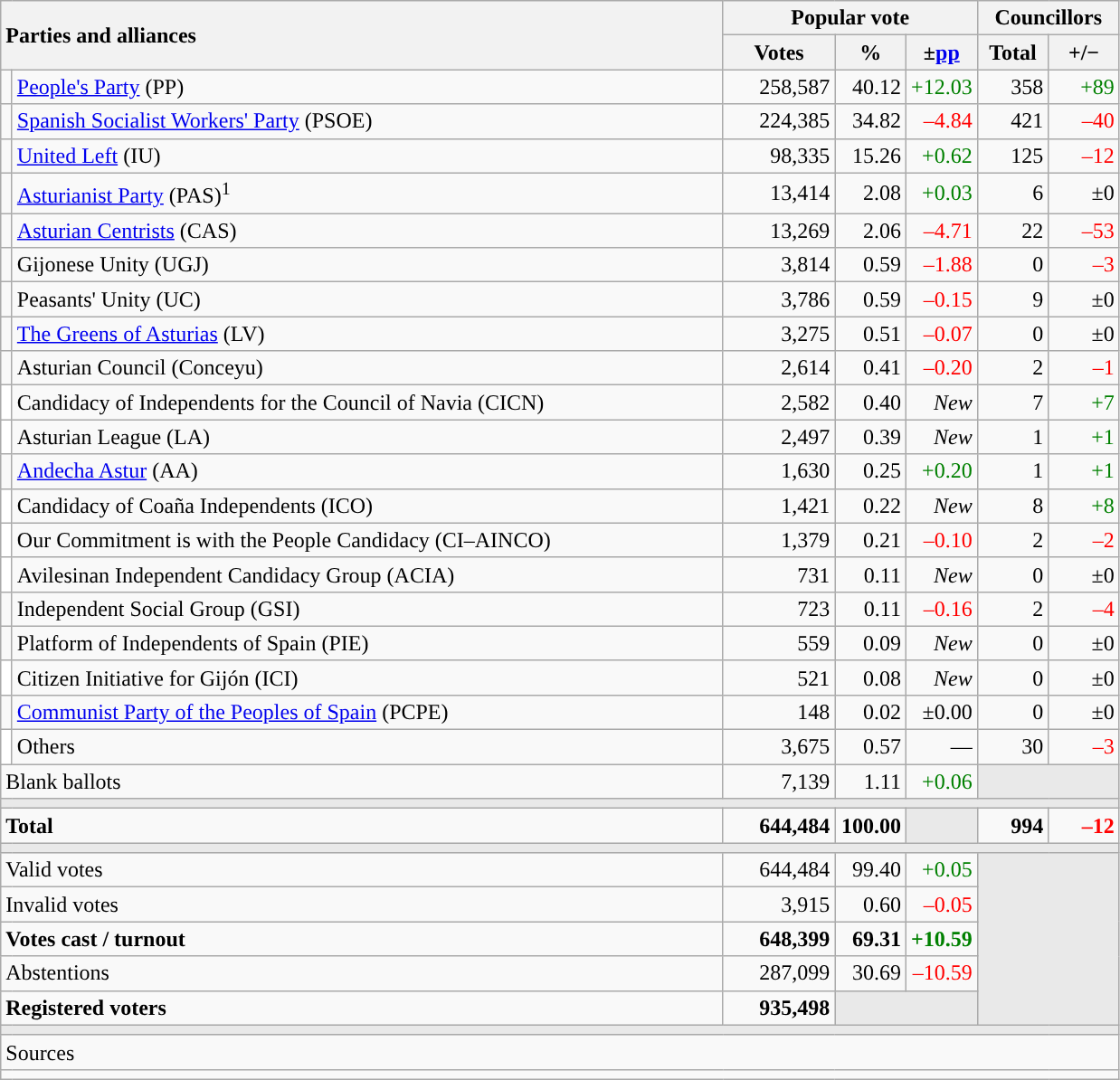<table class="wikitable" style="text-align:right;">
<tr>
<th style="text-align:left;" rowspan="2" colspan="2" width="525">Parties and alliances</th>
<th colspan="3">Popular vote</th>
<th colspan="2">Councillors</th>
</tr>
<tr>
<th width="75">Votes</th>
<th width="45">%</th>
<th width="45">±<a href='#'>pp</a></th>
<th width="45">Total</th>
<th width="45">+/−</th>
</tr>
<tr>
<td width="1" style="color:inherit;background:"></td>
<td align="left"><a href='#'>People's Party</a> (PP)</td>
<td>258,587</td>
<td>40.12</td>
<td style="color:green;">+12.03</td>
<td>358</td>
<td style="color:green;">+89</td>
</tr>
<tr>
<td style="color:inherit;background:"></td>
<td align="left"><a href='#'>Spanish Socialist Workers' Party</a> (PSOE)</td>
<td>224,385</td>
<td>34.82</td>
<td style="color:red;">–4.84</td>
<td>421</td>
<td style="color:red;">–40</td>
</tr>
<tr>
<td style="color:inherit;background:"></td>
<td align="left"><a href='#'>United Left</a> (IU)</td>
<td>98,335</td>
<td>15.26</td>
<td style="color:green;">+0.62</td>
<td>125</td>
<td style="color:red;">–12</td>
</tr>
<tr>
<td style="color:inherit;background:"></td>
<td align="left"><a href='#'>Asturianist Party</a> (PAS)<sup>1</sup></td>
<td>13,414</td>
<td>2.08</td>
<td style="color:green;">+0.03</td>
<td>6</td>
<td>±0</td>
</tr>
<tr>
<td style="color:inherit;background:"></td>
<td align="left"><a href='#'>Asturian Centrists</a> (CAS)</td>
<td>13,269</td>
<td>2.06</td>
<td style="color:red;">–4.71</td>
<td>22</td>
<td style="color:red;">–53</td>
</tr>
<tr>
<td style="color:inherit;background:"></td>
<td align="left">Gijonese Unity (UGJ)</td>
<td>3,814</td>
<td>0.59</td>
<td style="color:red;">–1.88</td>
<td>0</td>
<td style="color:red;">–3</td>
</tr>
<tr>
<td style="color:inherit;background:"></td>
<td align="left">Peasants' Unity (UC)</td>
<td>3,786</td>
<td>0.59</td>
<td style="color:red;">–0.15</td>
<td>9</td>
<td>±0</td>
</tr>
<tr>
<td style="color:inherit;background:"></td>
<td align="left"><a href='#'>The Greens of Asturias</a> (LV)</td>
<td>3,275</td>
<td>0.51</td>
<td style="color:red;">–0.07</td>
<td>0</td>
<td>±0</td>
</tr>
<tr>
<td style="color:inherit;background:"></td>
<td align="left">Asturian Council (Conceyu)</td>
<td>2,614</td>
<td>0.41</td>
<td style="color:red;">–0.20</td>
<td>2</td>
<td style="color:red;">–1</td>
</tr>
<tr>
<td bgcolor="white"></td>
<td align="left">Candidacy of Independents for the Council of Navia (CICN)</td>
<td>2,582</td>
<td>0.40</td>
<td><em>New</em></td>
<td>7</td>
<td style="color:green;">+7</td>
</tr>
<tr>
<td bgcolor="white"></td>
<td align="left">Asturian League (LA)</td>
<td>2,497</td>
<td>0.39</td>
<td><em>New</em></td>
<td>1</td>
<td style="color:green;">+1</td>
</tr>
<tr>
<td style="color:inherit;background:"></td>
<td align="left"><a href='#'>Andecha Astur</a> (AA)</td>
<td>1,630</td>
<td>0.25</td>
<td style="color:green;">+0.20</td>
<td>1</td>
<td style="color:green;">+1</td>
</tr>
<tr>
<td bgcolor="white"></td>
<td align="left">Candidacy of Coaña Independents (ICO)</td>
<td>1,421</td>
<td>0.22</td>
<td><em>New</em></td>
<td>8</td>
<td style="color:green;">+8</td>
</tr>
<tr>
<td bgcolor="white"></td>
<td align="left">Our Commitment is with the People Candidacy (CI–AINCO)</td>
<td>1,379</td>
<td>0.21</td>
<td style="color:red;">–0.10</td>
<td>2</td>
<td style="color:red;">–2</td>
</tr>
<tr>
<td bgcolor="white"></td>
<td align="left">Avilesinan Independent Candidacy Group (ACIA)</td>
<td>731</td>
<td>0.11</td>
<td><em>New</em></td>
<td>0</td>
<td>±0</td>
</tr>
<tr>
<td style="color:inherit;background:"></td>
<td align="left">Independent Social Group (GSI)</td>
<td>723</td>
<td>0.11</td>
<td style="color:red;">–0.16</td>
<td>2</td>
<td style="color:red;">–4</td>
</tr>
<tr>
<td style="color:inherit;background:"></td>
<td align="left">Platform of Independents of Spain (PIE)</td>
<td>559</td>
<td>0.09</td>
<td><em>New</em></td>
<td>0</td>
<td>±0</td>
</tr>
<tr>
<td bgcolor="white"></td>
<td align="left">Citizen Initiative for Gijón (ICI)</td>
<td>521</td>
<td>0.08</td>
<td><em>New</em></td>
<td>0</td>
<td>±0</td>
</tr>
<tr>
<td style="color:inherit;background:"></td>
<td align="left"><a href='#'>Communist Party of the Peoples of Spain</a> (PCPE)</td>
<td>148</td>
<td>0.02</td>
<td>±0.00</td>
<td>0</td>
<td>±0</td>
</tr>
<tr>
<td bgcolor="white"></td>
<td align="left">Others</td>
<td>3,675</td>
<td>0.57</td>
<td>—</td>
<td>30</td>
<td style="color:red;">–3</td>
</tr>
<tr>
<td align="left" colspan="2">Blank ballots</td>
<td>7,139</td>
<td>1.11</td>
<td style="color:green;">+0.06</td>
<td bgcolor="#E9E9E9" colspan="2"></td>
</tr>
<tr>
<td colspan="7" bgcolor="#E9E9E9"></td>
</tr>
<tr style="font-weight:bold;">
<td align="left" colspan="2">Total</td>
<td>644,484</td>
<td>100.00</td>
<td bgcolor="#E9E9E9"></td>
<td>994</td>
<td style="color:red;">–12</td>
</tr>
<tr>
<td colspan="7" bgcolor="#E9E9E9"></td>
</tr>
<tr>
<td align="left" colspan="2">Valid votes</td>
<td>644,484</td>
<td>99.40</td>
<td style="color:green;">+0.05</td>
<td bgcolor="#E9E9E9" colspan="2" rowspan="5"></td>
</tr>
<tr>
<td align="left" colspan="2">Invalid votes</td>
<td>3,915</td>
<td>0.60</td>
<td style="color:red;">–0.05</td>
</tr>
<tr style="font-weight:bold;">
<td align="left" colspan="2">Votes cast / turnout</td>
<td>648,399</td>
<td>69.31</td>
<td style="color:green;">+10.59</td>
</tr>
<tr>
<td align="left" colspan="2">Abstentions</td>
<td>287,099</td>
<td>30.69</td>
<td style="color:red;">–10.59</td>
</tr>
<tr style="font-weight:bold;">
<td align="left" colspan="2">Registered voters</td>
<td>935,498</td>
<td bgcolor="#E9E9E9" colspan="2"></td>
</tr>
<tr>
<td colspan="7" bgcolor="#E9E9E9"></td>
</tr>
<tr>
<td align="left" colspan="7">Sources</td>
</tr>
<tr>
<td colspan="7" style="text-align:left; max-width:790px;"></td>
</tr>
</table>
